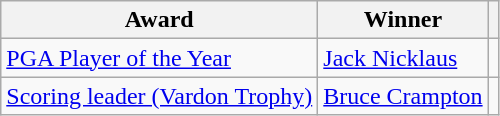<table class="wikitable">
<tr>
<th>Award</th>
<th>Winner</th>
<th></th>
</tr>
<tr>
<td><a href='#'>PGA Player of the Year</a></td>
<td> <a href='#'>Jack Nicklaus</a></td>
<td></td>
</tr>
<tr>
<td><a href='#'>Scoring leader (Vardon Trophy)</a></td>
<td> <a href='#'>Bruce Crampton</a></td>
<td></td>
</tr>
</table>
